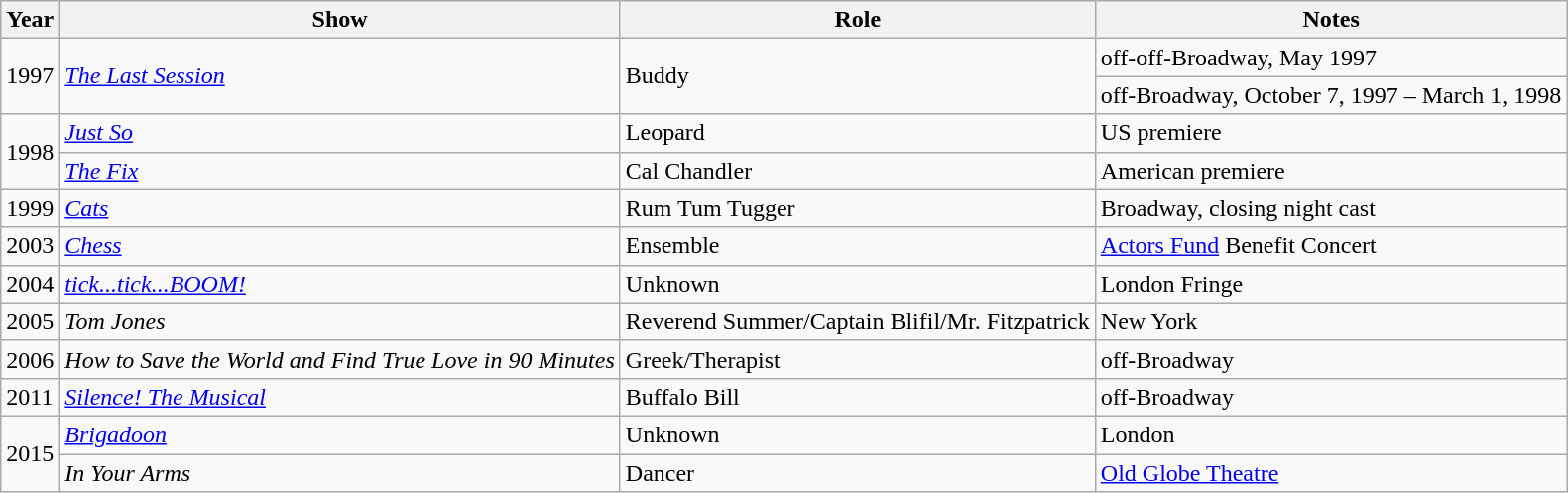<table class="wikitable">
<tr>
<th>Year</th>
<th>Show</th>
<th>Role</th>
<th>Notes</th>
</tr>
<tr>
<td rowspan="2">1997</td>
<td rowspan="2"><em><a href='#'>The Last Session</a></em></td>
<td rowspan="2">Buddy</td>
<td>off-off-Broadway, May 1997</td>
</tr>
<tr>
<td>off-Broadway, October 7, 1997 – March 1, 1998</td>
</tr>
<tr>
<td rowspan="2">1998</td>
<td><em><a href='#'>Just So</a></em></td>
<td>Leopard</td>
<td>US premiere</td>
</tr>
<tr>
<td><em><a href='#'>The Fix</a></em></td>
<td>Cal Chandler</td>
<td>American premiere</td>
</tr>
<tr>
<td>1999</td>
<td><em><a href='#'>Cats</a></em></td>
<td>Rum Tum Tugger</td>
<td>Broadway, closing night cast</td>
</tr>
<tr>
<td>2003</td>
<td><em><a href='#'>Chess</a></em></td>
<td>Ensemble</td>
<td><a href='#'>Actors Fund</a> Benefit Concert</td>
</tr>
<tr>
<td>2004</td>
<td><em><a href='#'>tick...tick...BOOM!</a></em></td>
<td>Unknown</td>
<td>London Fringe</td>
</tr>
<tr>
<td>2005</td>
<td><em>Tom Jones</em></td>
<td>Reverend Summer/Captain Blifil/Mr. Fitzpatrick</td>
<td>New York</td>
</tr>
<tr>
<td>2006</td>
<td><em>How to Save the World and Find True Love in 90 Minutes</em></td>
<td>Greek/Therapist</td>
<td>off-Broadway</td>
</tr>
<tr>
<td>2011</td>
<td><em><a href='#'>Silence! The Musical</a></em></td>
<td>Buffalo Bill</td>
<td>off-Broadway</td>
</tr>
<tr>
<td rowspan="2">2015</td>
<td><em><a href='#'>Brigadoon</a></em></td>
<td>Unknown</td>
<td>London</td>
</tr>
<tr>
<td><em>In Your Arms</em></td>
<td>Dancer</td>
<td><a href='#'>Old Globe Theatre</a></td>
</tr>
</table>
